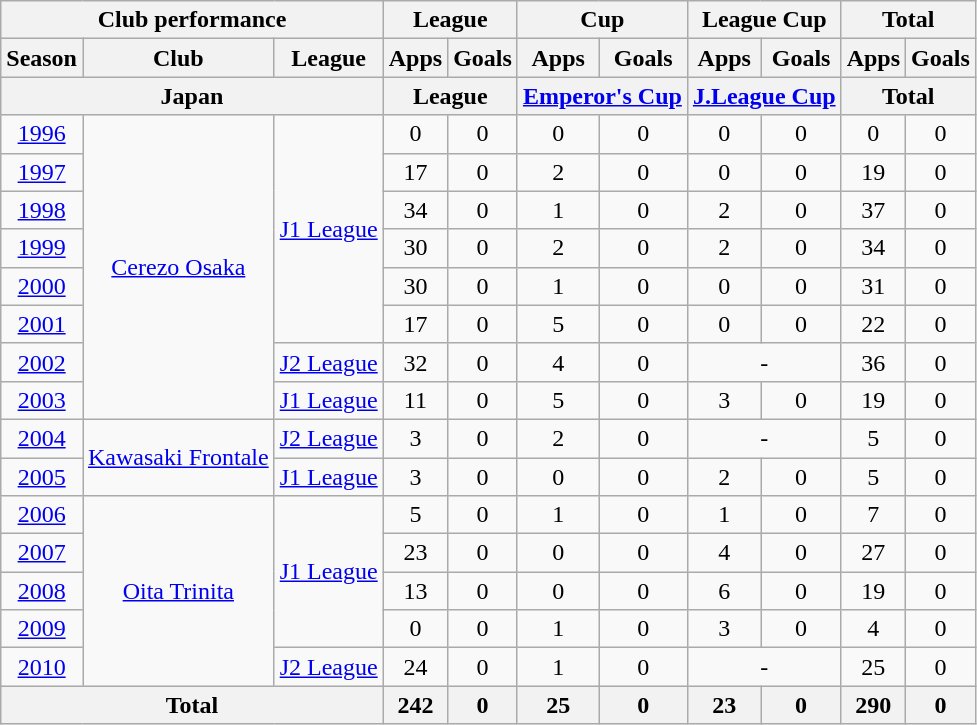<table class="wikitable" style="text-align:center;">
<tr>
<th colspan=3>Club performance</th>
<th colspan=2>League</th>
<th colspan=2>Cup</th>
<th colspan=2>League Cup</th>
<th colspan=2>Total</th>
</tr>
<tr>
<th>Season</th>
<th>Club</th>
<th>League</th>
<th>Apps</th>
<th>Goals</th>
<th>Apps</th>
<th>Goals</th>
<th>Apps</th>
<th>Goals</th>
<th>Apps</th>
<th>Goals</th>
</tr>
<tr>
<th colspan=3>Japan</th>
<th colspan=2>League</th>
<th colspan=2><a href='#'>Emperor's Cup</a></th>
<th colspan=2><a href='#'>J.League Cup</a></th>
<th colspan=2>Total</th>
</tr>
<tr>
<td><a href='#'>1996</a></td>
<td rowspan="8"><a href='#'>Cerezo Osaka</a></td>
<td rowspan="6"><a href='#'>J1 League</a></td>
<td>0</td>
<td>0</td>
<td>0</td>
<td>0</td>
<td>0</td>
<td>0</td>
<td>0</td>
<td>0</td>
</tr>
<tr>
<td><a href='#'>1997</a></td>
<td>17</td>
<td>0</td>
<td>2</td>
<td>0</td>
<td>0</td>
<td>0</td>
<td>19</td>
<td>0</td>
</tr>
<tr>
<td><a href='#'>1998</a></td>
<td>34</td>
<td>0</td>
<td>1</td>
<td>0</td>
<td>2</td>
<td>0</td>
<td>37</td>
<td>0</td>
</tr>
<tr>
<td><a href='#'>1999</a></td>
<td>30</td>
<td>0</td>
<td>2</td>
<td>0</td>
<td>2</td>
<td>0</td>
<td>34</td>
<td>0</td>
</tr>
<tr>
<td><a href='#'>2000</a></td>
<td>30</td>
<td>0</td>
<td>1</td>
<td>0</td>
<td>0</td>
<td>0</td>
<td>31</td>
<td>0</td>
</tr>
<tr>
<td><a href='#'>2001</a></td>
<td>17</td>
<td>0</td>
<td>5</td>
<td>0</td>
<td>0</td>
<td>0</td>
<td>22</td>
<td>0</td>
</tr>
<tr>
<td><a href='#'>2002</a></td>
<td><a href='#'>J2 League</a></td>
<td>32</td>
<td>0</td>
<td>4</td>
<td>0</td>
<td colspan="2">-</td>
<td>36</td>
<td>0</td>
</tr>
<tr>
<td><a href='#'>2003</a></td>
<td><a href='#'>J1 League</a></td>
<td>11</td>
<td>0</td>
<td>5</td>
<td>0</td>
<td>3</td>
<td>0</td>
<td>19</td>
<td>0</td>
</tr>
<tr>
<td><a href='#'>2004</a></td>
<td rowspan="2"><a href='#'>Kawasaki Frontale</a></td>
<td><a href='#'>J2 League</a></td>
<td>3</td>
<td>0</td>
<td>2</td>
<td>0</td>
<td colspan="2">-</td>
<td>5</td>
<td>0</td>
</tr>
<tr>
<td><a href='#'>2005</a></td>
<td><a href='#'>J1 League</a></td>
<td>3</td>
<td>0</td>
<td>0</td>
<td>0</td>
<td>2</td>
<td>0</td>
<td>5</td>
<td>0</td>
</tr>
<tr>
<td><a href='#'>2006</a></td>
<td rowspan="5"><a href='#'>Oita Trinita</a></td>
<td rowspan="4"><a href='#'>J1 League</a></td>
<td>5</td>
<td>0</td>
<td>1</td>
<td>0</td>
<td>1</td>
<td>0</td>
<td>7</td>
<td>0</td>
</tr>
<tr>
<td><a href='#'>2007</a></td>
<td>23</td>
<td>0</td>
<td>0</td>
<td>0</td>
<td>4</td>
<td>0</td>
<td>27</td>
<td>0</td>
</tr>
<tr>
<td><a href='#'>2008</a></td>
<td>13</td>
<td>0</td>
<td>0</td>
<td>0</td>
<td>6</td>
<td>0</td>
<td>19</td>
<td>0</td>
</tr>
<tr>
<td><a href='#'>2009</a></td>
<td>0</td>
<td>0</td>
<td>1</td>
<td>0</td>
<td>3</td>
<td>0</td>
<td>4</td>
<td>0</td>
</tr>
<tr>
<td><a href='#'>2010</a></td>
<td><a href='#'>J2 League</a></td>
<td>24</td>
<td>0</td>
<td>1</td>
<td>0</td>
<td colspan="2">-</td>
<td>25</td>
<td>0</td>
</tr>
<tr>
<th colspan=3>Total</th>
<th>242</th>
<th>0</th>
<th>25</th>
<th>0</th>
<th>23</th>
<th>0</th>
<th>290</th>
<th>0</th>
</tr>
</table>
